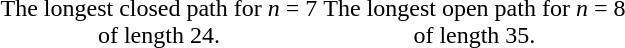<table style="margin:auto">
<tr valign="bottom">
<td style="padding: 0 1em"></td>
<td style="padding: 0 1em"></td>
</tr>
<tr>
<td align="center">The longest closed path for <em>n</em> = 7<br>of length 24.</td>
<td align="center">The longest open path for <em>n</em> = 8<br>of length 35.</td>
</tr>
</table>
